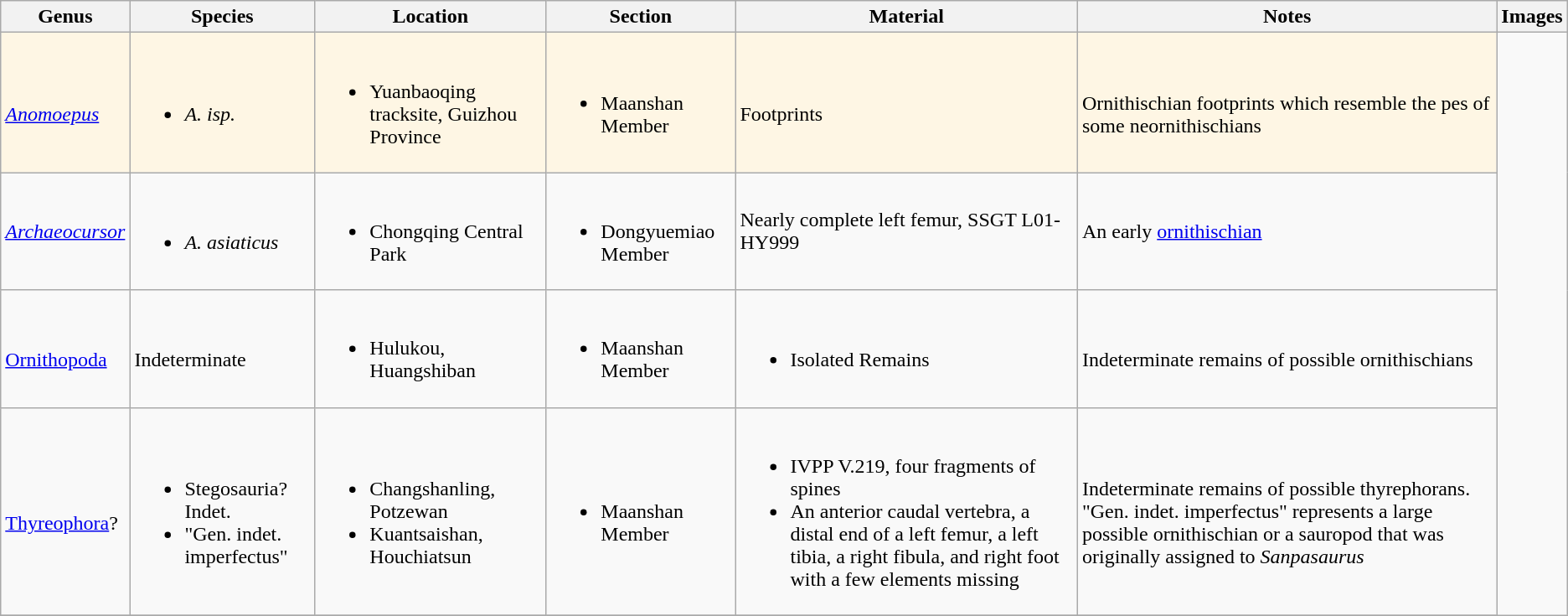<table class="wikitable" align="center">
<tr>
<th>Genus</th>
<th>Species</th>
<th>Location</th>
<th>Section</th>
<th>Material</th>
<th>Notes</th>
<th>Images</th>
</tr>
<tr>
<td style="background:#FEF6E4;"><br><em><a href='#'>Anomoepus</a></em></td>
<td style="background:#FEF6E4;"><br><ul><li><em>A. isp.</em></li></ul></td>
<td style="background:#FEF6E4;"><br><ul><li>Yuanbaoqing tracksite, Guizhou Province</li></ul></td>
<td style="background:#FEF6E4;"><br><ul><li>Maanshan Member</li></ul></td>
<td style="background:#FEF6E4;"><br>Footprints</td>
<td style="background:#FEF6E4;"><br>Ornithischian footprints which resemble the pes of some neornithischians</td>
<td rowspan = 100></td>
</tr>
<tr>
<td><em><a href='#'>Archaeocursor</a></em></td>
<td><br><ul><li><em>A. asiaticus</em></li></ul></td>
<td><br><ul><li>Chongqing Central Park</li></ul></td>
<td><br><ul><li>Dongyuemiao Member</li></ul></td>
<td>Nearly complete left femur, SSGT L01-HY999</td>
<td>An early <a href='#'>ornithischian</a></td>
</tr>
<tr>
<td><br><a href='#'>Ornithopoda</a></td>
<td><br>Indeterminate</td>
<td><br><ul><li>Hulukou, Huangshiban</li></ul></td>
<td><br><ul><li>Maanshan Member</li></ul></td>
<td><br><ul><li>Isolated Remains</li></ul></td>
<td><br>Indeterminate remains of possible ornithischians</td>
</tr>
<tr>
<td><br><a href='#'>Thyreophora</a>?</td>
<td><br><ul><li>Stegosauria? Indet.</li><li>"Gen. indet. imperfectus"</li></ul></td>
<td><br><ul><li>Changshanling, Potzewan</li><li>Kuantsaishan, Houchiatsun</li></ul></td>
<td><br><ul><li>Maanshan Member</li></ul></td>
<td><br><ul><li>IVPP V.219, four fragments of spines</li><li>An anterior caudal vertebra, a distal end of a left femur, a left tibia, a right fibula, and right foot with a few elements missing</li></ul></td>
<td><br>Indeterminate remains of possible thyrephorans. "Gen. indet. imperfectus" represents a large possible ornithischian or a sauropod that was originally assigned to <em>Sanpasaurus</em></td>
</tr>
<tr>
</tr>
</table>
